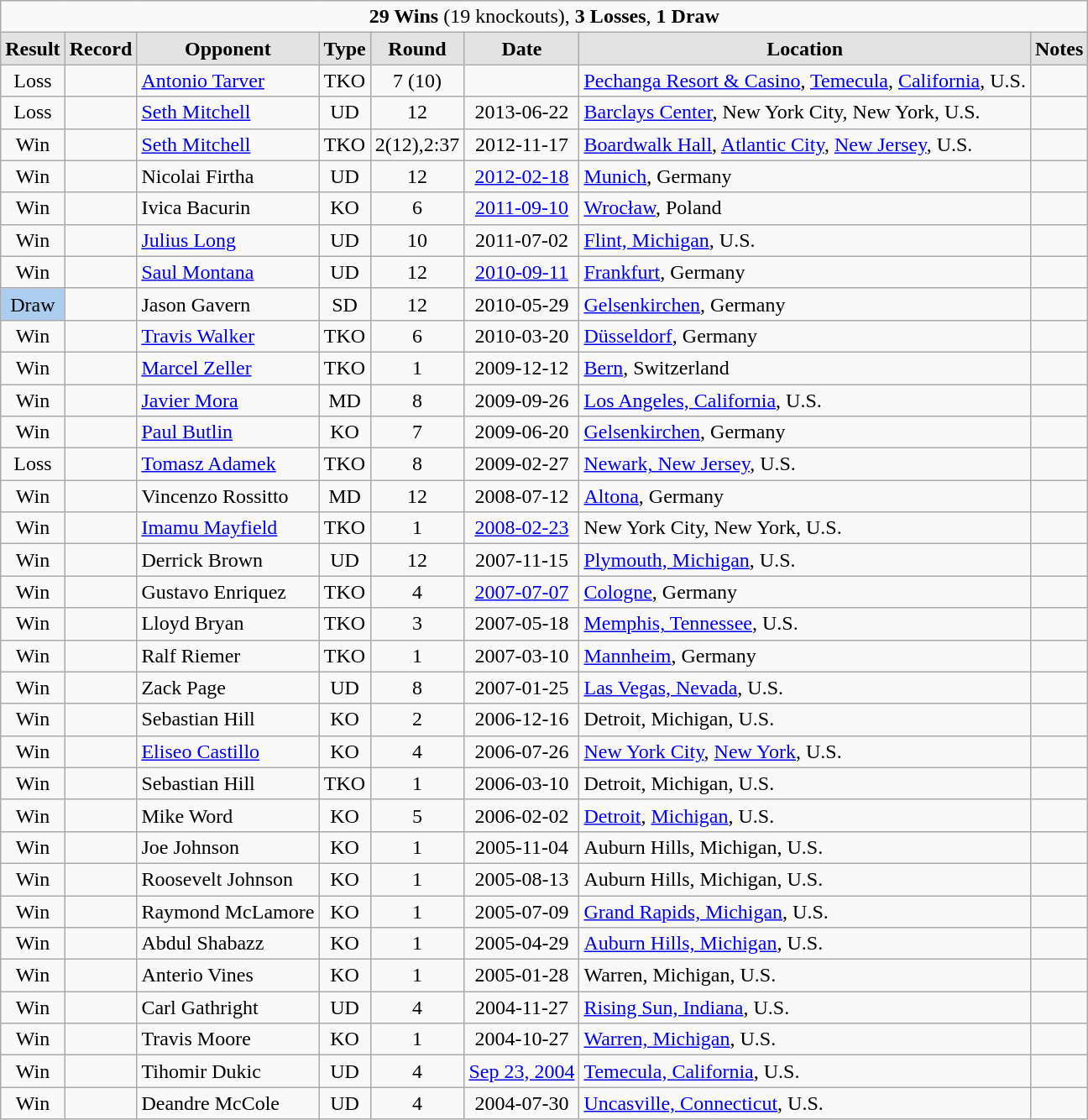<table class="wikitable" style="text-align:center;">
<tr>
<td colspan="8"><strong>29 Wins</strong> (19 knockouts), <strong>3 Losses</strong>, <strong>1 Draw</strong></td>
</tr>
<tr>
<td style="border-style: none none solid solid; background: #e3e3e3"><strong>Result</strong></td>
<td style="border-style: none none solid solid; background: #e3e3e3"><strong>Record</strong></td>
<td style="border-style: none none solid solid; background: #e3e3e3"><strong>Opponent</strong></td>
<td style="border-style: none none solid solid; background: #e3e3e3"><strong>Type</strong></td>
<td style="border-style: none none solid solid; background: #e3e3e3"><strong>Round</strong></td>
<td style="border-style: none none solid solid; background: #e3e3e3"><strong>Date</strong></td>
<td style="border-style: none none solid solid; background: #e3e3e3"><strong>Location</strong></td>
<td style="border-style: none none solid solid; background: #e3e3e3"><strong>Notes</strong></td>
</tr>
<tr align=center>
<td>Loss</td>
<td></td>
<td align=left> <a href='#'>Antonio Tarver</a></td>
<td>TKO</td>
<td>7 (10)</td>
<td></td>
<td align=left> <a href='#'>Pechanga Resort & Casino</a>, <a href='#'>Temecula</a>, <a href='#'>California</a>, U.S.</td>
<td align=left></td>
</tr>
<tr align=center>
<td>Loss</td>
<td></td>
<td align=left> <a href='#'>Seth Mitchell</a></td>
<td>UD</td>
<td>12</td>
<td>2013-06-22</td>
<td align=left> <a href='#'>Barclays Center</a>, New York City, New York, U.S.</td>
<td align=left></td>
</tr>
<tr align=center>
<td>Win</td>
<td></td>
<td align=left> <a href='#'>Seth Mitchell</a></td>
<td>TKO</td>
<td>2(12),2:37</td>
<td>2012-11-17</td>
<td align=left> <a href='#'>Boardwalk Hall</a>, <a href='#'>Atlantic City</a>, <a href='#'>New Jersey</a>, U.S.</td>
<td align=left></td>
</tr>
<tr align=center>
<td>Win</td>
<td></td>
<td align=left> Nicolai Firtha</td>
<td>UD</td>
<td>12</td>
<td><a href='#'>2012-02-18</a></td>
<td align=left> <a href='#'>Munich</a>, Germany</td>
<td align=left></td>
</tr>
<tr>
<td>Win</td>
<td></td>
<td align=left> Ivica Bacurin</td>
<td>KO</td>
<td>6</td>
<td><a href='#'>2011-09-10</a></td>
<td align=left> <a href='#'>Wrocław</a>, Poland</td>
<td align=left></td>
</tr>
<tr>
<td>Win</td>
<td></td>
<td align=left> <a href='#'>Julius Long</a></td>
<td>UD</td>
<td>10</td>
<td>2011-07-02</td>
<td align=left> <a href='#'>Flint, Michigan</a>, U.S.</td>
<td align=left></td>
</tr>
<tr>
<td>Win</td>
<td></td>
<td align=left> <a href='#'>Saul Montana</a></td>
<td>UD</td>
<td>12</td>
<td><a href='#'>2010-09-11</a></td>
<td align=left> <a href='#'>Frankfurt</a>, Germany</td>
<td align=left></td>
</tr>
<tr align=center>
<td style="background:#abcdef;">Draw</td>
<td></td>
<td align=left> Jason Gavern</td>
<td>SD</td>
<td>12</td>
<td>2010-05-29</td>
<td align=left> <a href='#'>Gelsenkirchen</a>, Germany</td>
<td align=left></td>
</tr>
<tr>
<td>Win</td>
<td></td>
<td align=left> <a href='#'>Travis Walker</a></td>
<td>TKO</td>
<td>6</td>
<td>2010-03-20</td>
<td align=left> <a href='#'>Düsseldorf</a>, Germany</td>
<td align=left></td>
</tr>
<tr>
<td>Win</td>
<td></td>
<td align=left> <a href='#'>Marcel Zeller</a></td>
<td>TKO</td>
<td>1</td>
<td>2009-12-12</td>
<td align=left> <a href='#'>Bern</a>, Switzerland</td>
<td align=left></td>
</tr>
<tr>
<td>Win</td>
<td></td>
<td align=left> <a href='#'>Javier Mora</a></td>
<td>MD</td>
<td>8</td>
<td>2009-09-26</td>
<td align=left> <a href='#'>Los Angeles, California</a>, U.S.</td>
<td align=left></td>
</tr>
<tr>
<td>Win</td>
<td></td>
<td align=left> <a href='#'>Paul Butlin</a></td>
<td>KO</td>
<td>7</td>
<td>2009-06-20</td>
<td align=left> <a href='#'>Gelsenkirchen</a>, Germany</td>
<td align=left></td>
</tr>
<tr>
<td>Loss</td>
<td></td>
<td align=left> <a href='#'>Tomasz Adamek</a></td>
<td>TKO</td>
<td>8</td>
<td>2009-02-27</td>
<td align=left> <a href='#'>Newark, New Jersey</a>, U.S.</td>
<td align=left></td>
</tr>
<tr>
<td>Win</td>
<td></td>
<td align=left> Vincenzo Rossitto</td>
<td>MD</td>
<td>12</td>
<td>2008-07-12</td>
<td align=left> <a href='#'>Altona</a>, Germany</td>
<td align=left></td>
</tr>
<tr>
<td>Win</td>
<td></td>
<td align=left> <a href='#'>Imamu Mayfield</a></td>
<td>TKO</td>
<td>1</td>
<td><a href='#'>2008-02-23</a></td>
<td align=left> New York City, New York, U.S.</td>
<td align=left></td>
</tr>
<tr>
<td>Win</td>
<td></td>
<td align=left> Derrick Brown</td>
<td>UD</td>
<td>12</td>
<td>2007-11-15</td>
<td align=left> <a href='#'>Plymouth, Michigan</a>, U.S.</td>
<td align=left></td>
</tr>
<tr>
<td>Win</td>
<td></td>
<td align=left> Gustavo Enriquez</td>
<td>TKO</td>
<td>4</td>
<td><a href='#'>2007-07-07</a></td>
<td align=left> <a href='#'>Cologne</a>, Germany</td>
<td align=left></td>
</tr>
<tr>
<td>Win</td>
<td></td>
<td align=left> Lloyd Bryan</td>
<td>TKO</td>
<td>3</td>
<td>2007-05-18</td>
<td align=left> <a href='#'>Memphis, Tennessee</a>, U.S.</td>
<td align=left></td>
</tr>
<tr>
<td>Win</td>
<td></td>
<td align=left> Ralf Riemer</td>
<td>TKO</td>
<td>1</td>
<td>2007-03-10</td>
<td align=left> <a href='#'>Mannheim</a>, Germany</td>
<td align=left></td>
</tr>
<tr>
<td>Win</td>
<td></td>
<td align=left> Zack Page</td>
<td>UD</td>
<td>8</td>
<td>2007-01-25</td>
<td align=left> <a href='#'>Las Vegas, Nevada</a>, U.S.</td>
<td align=left></td>
</tr>
<tr>
<td>Win</td>
<td></td>
<td align=left> Sebastian Hill</td>
<td>KO</td>
<td>2</td>
<td>2006-12-16</td>
<td align=left> Detroit, Michigan, U.S.</td>
<td align=left></td>
</tr>
<tr>
<td>Win</td>
<td></td>
<td align=left> <a href='#'>Eliseo Castillo</a></td>
<td>KO</td>
<td>4</td>
<td>2006-07-26</td>
<td align=left> <a href='#'>New York City</a>, <a href='#'>New York</a>, U.S.</td>
<td align=left></td>
</tr>
<tr>
<td>Win</td>
<td></td>
<td align=left> Sebastian Hill</td>
<td>TKO</td>
<td>1</td>
<td>2006-03-10</td>
<td align=left> Detroit, Michigan, U.S.</td>
<td align=left></td>
</tr>
<tr>
<td>Win</td>
<td></td>
<td align=left> Mike Word</td>
<td>KO</td>
<td>5</td>
<td>2006-02-02</td>
<td align=left> <a href='#'>Detroit</a>, <a href='#'>Michigan</a>, U.S.</td>
<td align=left></td>
</tr>
<tr>
<td>Win</td>
<td></td>
<td align=left> Joe Johnson</td>
<td>KO</td>
<td>1</td>
<td>2005-11-04</td>
<td align=left> Auburn Hills, Michigan, U.S.</td>
<td align=left></td>
</tr>
<tr>
<td>Win</td>
<td></td>
<td align=left> Roosevelt Johnson</td>
<td>KO</td>
<td>1</td>
<td>2005-08-13</td>
<td align=left> Auburn Hills, Michigan, U.S.</td>
<td align=left></td>
</tr>
<tr>
<td>Win</td>
<td></td>
<td align=left> Raymond McLamore</td>
<td>KO</td>
<td>1</td>
<td>2005-07-09</td>
<td align=left> <a href='#'>Grand Rapids, Michigan</a>, U.S.</td>
<td align=left></td>
</tr>
<tr>
<td>Win</td>
<td></td>
<td align=left> Abdul Shabazz</td>
<td>KO</td>
<td>1</td>
<td>2005-04-29</td>
<td align=left> <a href='#'>Auburn Hills, Michigan</a>, U.S.</td>
<td align=left></td>
</tr>
<tr>
<td>Win</td>
<td></td>
<td align=left> Anterio Vines</td>
<td>KO</td>
<td>1</td>
<td>2005-01-28</td>
<td align=left> Warren, Michigan, U.S.</td>
<td align=left></td>
</tr>
<tr>
<td>Win</td>
<td></td>
<td align=left> Carl Gathright</td>
<td>UD</td>
<td>4</td>
<td>2004-11-27</td>
<td align=left> <a href='#'>Rising Sun, Indiana</a>, U.S.</td>
<td align=left></td>
</tr>
<tr>
<td>Win</td>
<td></td>
<td align=left> Travis Moore</td>
<td>KO</td>
<td>1</td>
<td>2004-10-27</td>
<td align=left> <a href='#'>Warren, Michigan</a>, U.S.</td>
<td align=left></td>
</tr>
<tr>
<td>Win</td>
<td></td>
<td align=left> Tihomir Dukic</td>
<td>UD</td>
<td>4</td>
<td><a href='#'>Sep 23, 2004</a></td>
<td align=left> <a href='#'>Temecula, California</a>, U.S.</td>
<td align=left></td>
</tr>
<tr>
<td>Win</td>
<td></td>
<td align=left> Deandre McCole</td>
<td>UD</td>
<td>4</td>
<td>2004-07-30</td>
<td align=left> <a href='#'>Uncasville, Connecticut</a>, U.S.</td>
<td align=left></td>
</tr>
</table>
